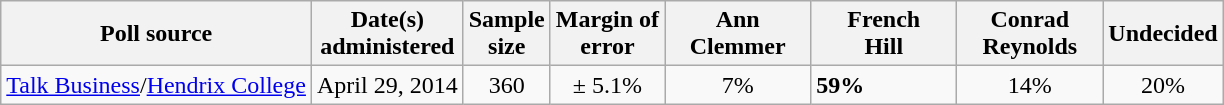<table class="wikitable">
<tr>
<th>Poll source</th>
<th>Date(s)<br>administered</th>
<th>Sample<br>size</th>
<th>Margin of<br>error</th>
<th style="width:90px;">Ann<br>Clemmer</th>
<th style="width:90px;">French<br>Hill</th>
<th style="width:90px;">Conrad<br>Reynolds</th>
<th>Undecided</th>
</tr>
<tr>
<td><a href='#'>Talk Business</a>/<a href='#'>Hendrix College</a></td>
<td align=center>April 29, 2014</td>
<td align=center>360</td>
<td align=center>± 5.1%</td>
<td align=center>7%</td>
<td><strong>59%</strong></td>
<td align=center>14%</td>
<td align=center>20%</td>
</tr>
</table>
